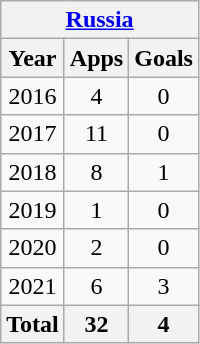<table class="wikitable" style="text-align:center">
<tr>
<th colspan=3><a href='#'>Russia</a></th>
</tr>
<tr>
<th>Year</th>
<th>Apps</th>
<th>Goals</th>
</tr>
<tr>
<td>2016</td>
<td>4</td>
<td>0</td>
</tr>
<tr>
<td>2017</td>
<td>11</td>
<td>0</td>
</tr>
<tr>
<td>2018</td>
<td>8</td>
<td>1</td>
</tr>
<tr>
<td>2019</td>
<td>1</td>
<td>0</td>
</tr>
<tr>
<td>2020</td>
<td>2</td>
<td>0</td>
</tr>
<tr>
<td>2021</td>
<td>6</td>
<td>3</td>
</tr>
<tr>
<th>Total</th>
<th>32</th>
<th>4</th>
</tr>
</table>
